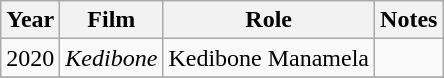<table class="wikitable">
<tr>
<th>Year</th>
<th>Film</th>
<th>Role</th>
<th>Notes</th>
</tr>
<tr>
<td>2020</td>
<td><em>Kedibone</em></td>
<td>Kedibone Manamela</td>
<td></td>
</tr>
<tr>
</tr>
</table>
